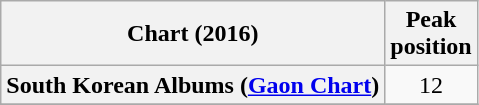<table class="wikitable plainrowheaders">
<tr>
<th>Chart (2016)</th>
<th>Peak<br>position</th>
</tr>
<tr>
<th scope="row">South Korean Albums (<a href='#'>Gaon Chart</a>)</th>
<td style="text-align:center">12</td>
</tr>
<tr>
</tr>
</table>
